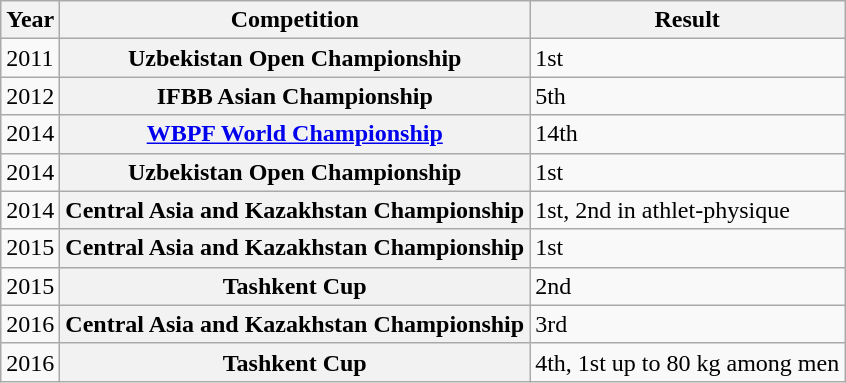<table class="wikitable">
<tr>
<th>Year</th>
<th>Competition</th>
<th>Result</th>
</tr>
<tr>
<td>2011</td>
<th>Uzbekistan Open Championship</th>
<td>1st</td>
</tr>
<tr>
<td>2012</td>
<th>IFBB Asian Championship</th>
<td>5th</td>
</tr>
<tr>
<td>2014</td>
<th><a href='#'>WBPF World Championship</a></th>
<td>14th</td>
</tr>
<tr>
<td>2014</td>
<th>Uzbekistan Open Championship</th>
<td>1st</td>
</tr>
<tr>
<td>2014</td>
<th>Central Asia and Kazakhstan Championship</th>
<td>1st, 2nd in athlet-physique</td>
</tr>
<tr>
<td>2015</td>
<th>Central Asia and Kazakhstan Championship</th>
<td>1st</td>
</tr>
<tr>
<td>2015</td>
<th>Tashkent Cup</th>
<td>2nd</td>
</tr>
<tr>
<td>2016</td>
<th>Central Asia and Kazakhstan Championship</th>
<td>3rd</td>
</tr>
<tr>
<td>2016</td>
<th>Tashkent Cup</th>
<td>4th, 1st up to 80 kg among men</td>
</tr>
</table>
